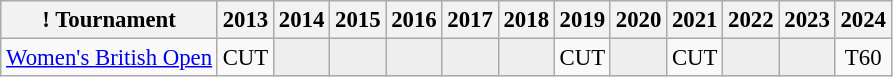<table class="wikitable" style="font-size:95%;text-align:center;">
<tr>
<th>! Tournament</th>
<th>2013</th>
<th>2014</th>
<th>2015</th>
<th>2016</th>
<th>2017</th>
<th>2018</th>
<th>2019</th>
<th>2020</th>
<th>2021</th>
<th>2022</th>
<th>2023</th>
<th>2024</th>
</tr>
<tr>
<td align=left><a href='#'>Women's British Open</a></td>
<td>CUT</td>
<td style="background:#eeeeee;"></td>
<td style="background:#eeeeee;"></td>
<td style="background:#eeeeee;"></td>
<td style="background:#eeeeee;"></td>
<td style="background:#eeeeee;"></td>
<td>CUT</td>
<td style="background:#eeeeee;"></td>
<td>CUT</td>
<td style="background:#eeeeee;"></td>
<td style="background:#eeeeee;"></td>
<td>T60</td>
</tr>
</table>
